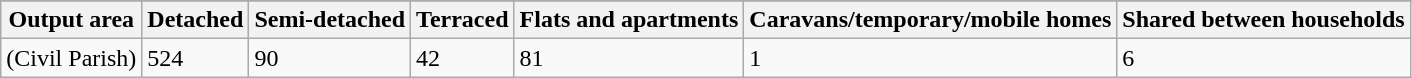<table class="wikitable">
<tr>
</tr>
<tr>
<th>Output area</th>
<th>Detached</th>
<th>Semi-detached</th>
<th>Terraced</th>
<th>Flats and apartments</th>
<th>Caravans/temporary/mobile homes</th>
<th>Shared between households</th>
</tr>
<tr>
<td>(Civil Parish)</td>
<td>524</td>
<td>90</td>
<td>42</td>
<td>81</td>
<td>1</td>
<td>6</td>
</tr>
</table>
